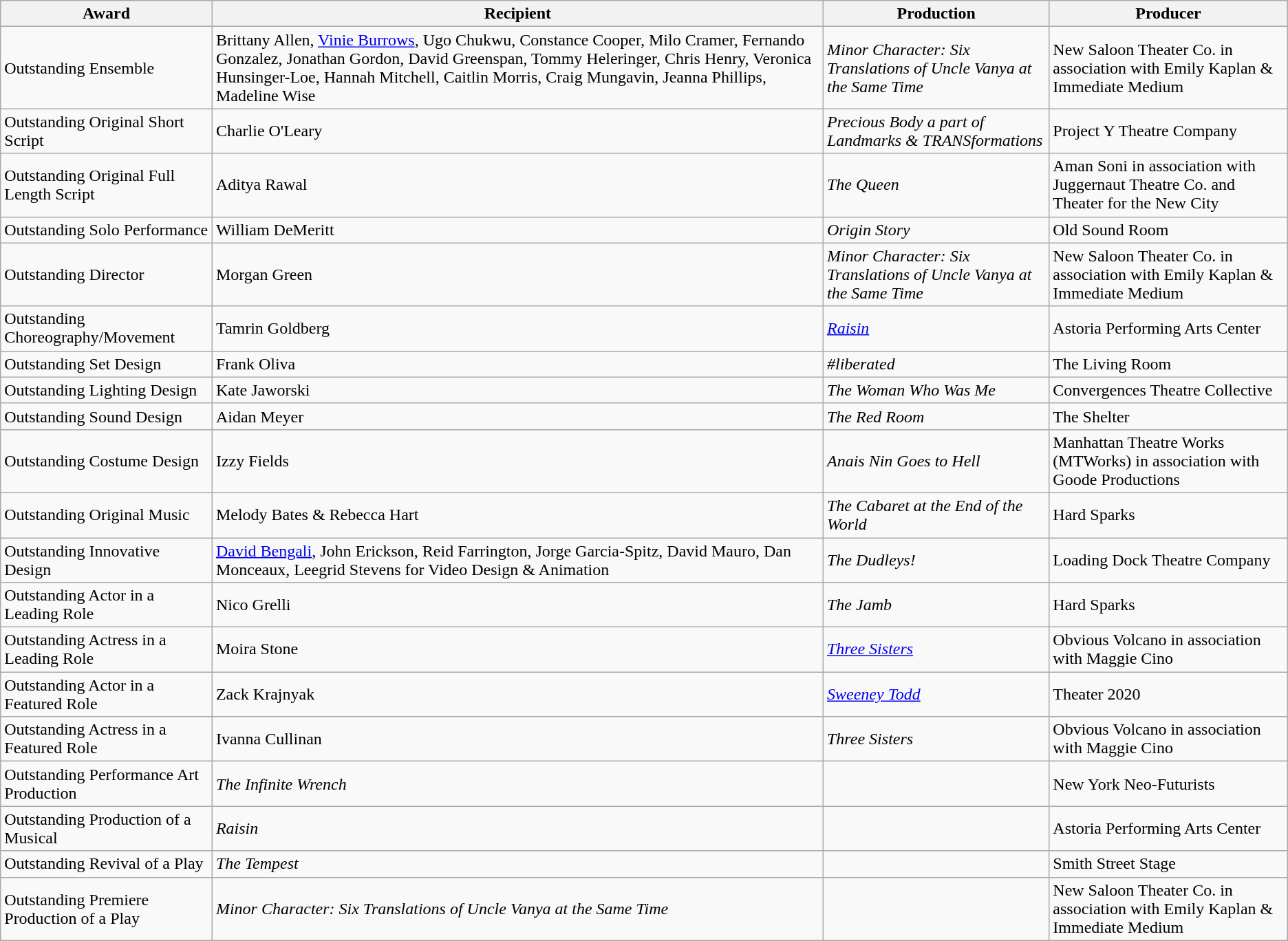<table class="wikitable">
<tr>
<th>Award </th>
<th>Recipient</th>
<th>Production</th>
<th>Producer</th>
</tr>
<tr>
<td>Outstanding Ensemble</td>
<td>Brittany Allen, <a href='#'>Vinie Burrows</a>, Ugo Chukwu, Constance Cooper, Milo Cramer, Fernando Gonzalez, Jonathan Gordon, David Greenspan, Tommy Heleringer, Chris Henry, Veronica Hunsinger-Loe, Hannah Mitchell, Caitlin Morris, Craig Mungavin, Jeanna Phillips, Madeline Wise</td>
<td><em>Minor Character: Six Translations of Uncle Vanya at the Same Time</em></td>
<td>New Saloon Theater Co. in association with Emily Kaplan & Immediate Medium</td>
</tr>
<tr>
<td>Outstanding Original Short Script</td>
<td>Charlie O'Leary</td>
<td><em>Precious Body a part of Landmarks & TRANSformations</em></td>
<td>Project Y Theatre Company</td>
</tr>
<tr>
<td>Outstanding Original Full Length Script</td>
<td>Aditya Rawal</td>
<td><em>The Queen</em></td>
<td>Aman Soni in association with Juggernaut Theatre Co. and Theater for the New City</td>
</tr>
<tr>
<td>Outstanding Solo Performance</td>
<td>William DeMeritt</td>
<td><em>Origin Story</em></td>
<td>Old Sound Room</td>
</tr>
<tr>
<td>Outstanding Director</td>
<td>Morgan Green</td>
<td><em>Minor Character: Six Translations of Uncle Vanya at the Same Time</em></td>
<td>New Saloon Theater Co. in association with Emily Kaplan & Immediate Medium</td>
</tr>
<tr>
<td>Outstanding Choreography/Movement</td>
<td>Tamrin Goldberg</td>
<td><em><a href='#'>Raisin</a></em></td>
<td>Astoria Performing Arts Center</td>
</tr>
<tr>
<td>Outstanding Set Design</td>
<td>Frank Oliva</td>
<td><em>#liberated</em></td>
<td>The Living Room</td>
</tr>
<tr>
<td>Outstanding Lighting Design</td>
<td>Kate Jaworski</td>
<td><em>The Woman Who Was Me</em></td>
<td>Convergences Theatre Collective</td>
</tr>
<tr>
<td>Outstanding Sound Design</td>
<td>Aidan Meyer</td>
<td><em>The Red Room</em></td>
<td>The Shelter</td>
</tr>
<tr>
<td>Outstanding Costume Design</td>
<td>Izzy Fields</td>
<td><em>Anais Nin Goes to Hell</em></td>
<td>Manhattan Theatre Works (MTWorks) in association with Goode Productions</td>
</tr>
<tr>
<td>Outstanding Original Music</td>
<td>Melody Bates & Rebecca Hart</td>
<td><em>The Cabaret at the End of the World</em></td>
<td>Hard Sparks</td>
</tr>
<tr>
<td>Outstanding Innovative Design</td>
<td><a href='#'>David Bengali</a>, John Erickson, Reid Farrington, Jorge Garcia-Spitz, David Mauro, Dan Monceaux, Leegrid Stevens for Video Design & Animation</td>
<td><em>The Dudleys!</em></td>
<td>Loading Dock Theatre Company</td>
</tr>
<tr>
<td>Outstanding Actor in a Leading Role</td>
<td>Nico Grelli</td>
<td><em>The Jamb</em></td>
<td>Hard Sparks</td>
</tr>
<tr>
<td>Outstanding Actress in a Leading Role</td>
<td>Moira Stone</td>
<td><em><a href='#'>Three Sisters</a></em></td>
<td>Obvious Volcano in association with Maggie Cino</td>
</tr>
<tr>
<td>Outstanding Actor in a Featured Role</td>
<td>Zack Krajnyak</td>
<td><em><a href='#'>Sweeney Todd</a></em></td>
<td>Theater 2020</td>
</tr>
<tr>
<td>Outstanding Actress in a Featured Role</td>
<td>Ivanna Cullinan</td>
<td><em>Three Sisters</em></td>
<td>Obvious Volcano in association with Maggie Cino</td>
</tr>
<tr>
<td>Outstanding Performance Art Production</td>
<td><em>The Infinite Wrench</em></td>
<td></td>
<td>New York Neo-Futurists</td>
</tr>
<tr>
<td>Outstanding Production of a Musical</td>
<td><em>Raisin</em></td>
<td></td>
<td>Astoria Performing Arts Center</td>
</tr>
<tr>
<td>Outstanding Revival of a Play</td>
<td><em>The Tempest</em></td>
<td></td>
<td>Smith Street Stage</td>
</tr>
<tr>
<td>Outstanding Premiere Production of a Play</td>
<td><em>Minor Character: Six Translations of Uncle Vanya at the Same Time</em></td>
<td></td>
<td>New Saloon Theater Co. in association with Emily Kaplan & Immediate Medium</td>
</tr>
</table>
